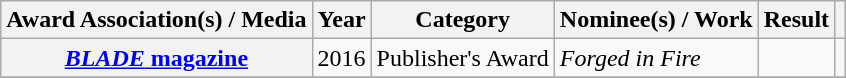<table class="wikitable sortable plainrowheaders">
<tr>
<th scope="col">Award Association(s) / Media</th>
<th scope="col">Year</th>
<th scope="col">Category</th>
<th scope="col">Nominee(s) / Work</th>
<th scope="col">Result</th>
<th scope="col" class="unsortable"></th>
</tr>
<tr>
<th scope="row"><a href='#'><em>BLADE</em> magazine</a></th>
<td>2016</td>
<td>Publisher's Award</td>
<td><em>Forged in Fire</em></td>
<td></td>
<td style="text-align:center;"></td>
</tr>
<tr>
</tr>
</table>
